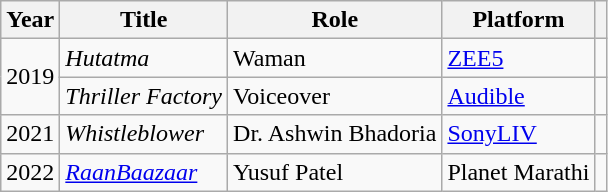<table class="wikitable">
<tr>
<th>Year</th>
<th>Title</th>
<th>Role</th>
<th>Platform</th>
<th scope="col" class="unsortable" ></th>
</tr>
<tr>
<td rowspan="2">2019</td>
<td><em>Hutatma</em></td>
<td>Waman</td>
<td><a href='#'>ZEE5</a></td>
<td></td>
</tr>
<tr>
<td><em>Thriller Factory</em></td>
<td>Voiceover</td>
<td><a href='#'>Audible</a></td>
<td></td>
</tr>
<tr>
<td>2021</td>
<td><em>Whistleblower</em></td>
<td>Dr. Ashwin Bhadoria</td>
<td><a href='#'>SonyLIV</a></td>
<td></td>
</tr>
<tr>
<td>2022</td>
<td><em><a href='#'>RaanBaazaar</a></em></td>
<td>Yusuf Patel</td>
<td>Planet Marathi</td>
<td></td>
</tr>
</table>
